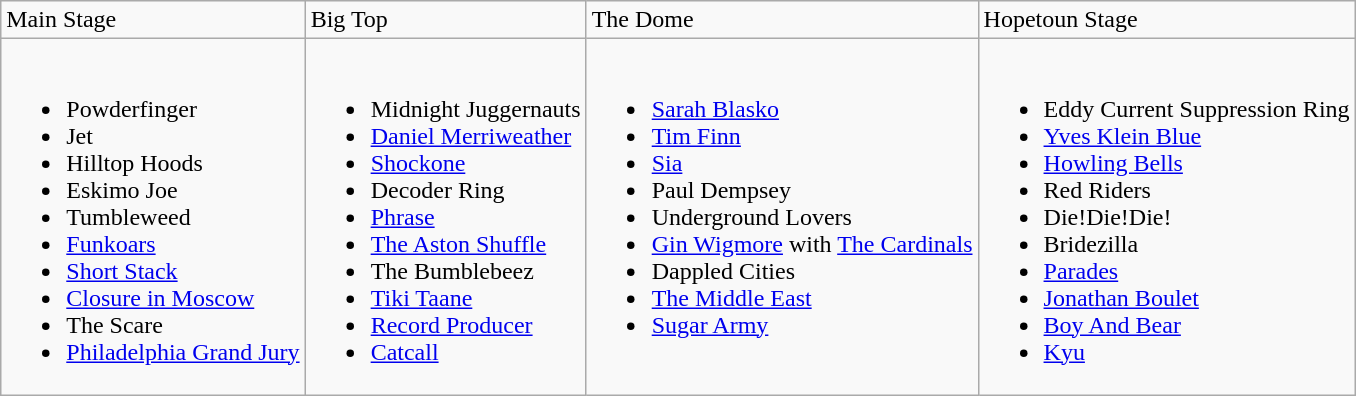<table class="wikitable">
<tr>
<td>Main Stage</td>
<td>Big Top</td>
<td>The Dome</td>
<td>Hopetoun Stage</td>
</tr>
<tr valign="top">
<td><br><ul><li>Powderfinger</li><li>Jet</li><li>Hilltop Hoods</li><li>Eskimo Joe</li><li>Tumbleweed</li><li><a href='#'>Funkoars</a></li><li><a href='#'>Short Stack</a></li><li><a href='#'>Closure in Moscow</a></li><li>The Scare</li><li><a href='#'>Philadelphia Grand Jury</a></li></ul></td>
<td><br><ul><li>Midnight Juggernauts</li><li><a href='#'>Daniel Merriweather</a></li><li><a href='#'>Shockone</a></li><li>Decoder Ring</li><li><a href='#'>Phrase</a></li><li><a href='#'>The Aston Shuffle</a></li><li>The Bumblebeez</li><li><a href='#'>Tiki Taane</a></li><li><a href='#'>Record Producer</a></li><li><a href='#'>Catcall</a></li></ul></td>
<td><br><ul><li><a href='#'>Sarah Blasko</a></li><li><a href='#'>Tim Finn</a></li><li><a href='#'>Sia</a></li><li>Paul Dempsey</li><li>Underground Lovers</li><li><a href='#'>Gin Wigmore</a> with <a href='#'>The Cardinals</a></li><li>Dappled Cities</li><li><a href='#'>The Middle East</a></li><li><a href='#'>Sugar Army</a></li></ul></td>
<td><br><ul><li>Eddy Current Suppression Ring</li><li><a href='#'>Yves Klein Blue</a></li><li><a href='#'>Howling Bells</a></li><li>Red Riders</li><li>Die!Die!Die!</li><li>Bridezilla</li><li><a href='#'>Parades</a></li><li><a href='#'>Jonathan Boulet</a></li><li><a href='#'>Boy And Bear</a></li><li><a href='#'>Kyu</a></li></ul></td>
</tr>
</table>
